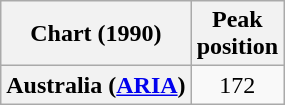<table class="wikitable plainrowheaders" style="text-align:center">
<tr>
<th scope="col">Chart (1990)</th>
<th scope="col">Peak<br>position</th>
</tr>
<tr>
<th scope="row">Australia (<a href='#'>ARIA</a>)</th>
<td>172</td>
</tr>
</table>
